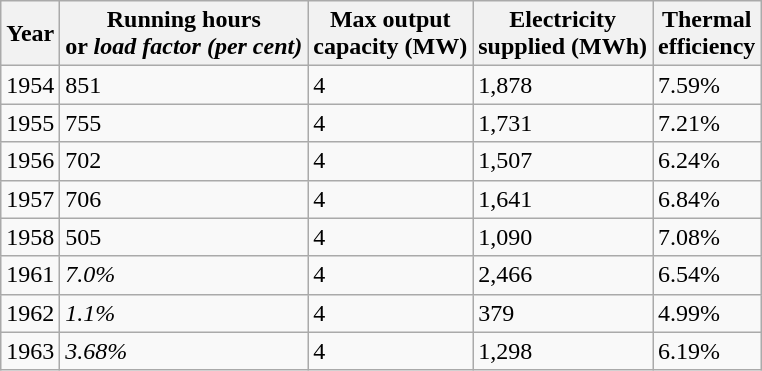<table class="wikitable">
<tr>
<th>Year</th>
<th>Running hours<br>or <em>load factor (per cent)</em></th>
<th>Max output<br> capacity (MW)</th>
<th>Electricity<br>supplied (MWh)</th>
<th>Thermal<br>efficiency</th>
</tr>
<tr>
<td>1954</td>
<td>851</td>
<td>4</td>
<td>1,878</td>
<td>7.59%</td>
</tr>
<tr>
<td>1955</td>
<td>755</td>
<td>4</td>
<td>1,731</td>
<td>7.21%</td>
</tr>
<tr>
<td>1956</td>
<td>702</td>
<td>4</td>
<td>1,507</td>
<td>6.24%</td>
</tr>
<tr>
<td>1957</td>
<td>706</td>
<td>4</td>
<td>1,641</td>
<td>6.84%</td>
</tr>
<tr>
<td>1958</td>
<td>505</td>
<td>4</td>
<td>1,090</td>
<td>7.08%</td>
</tr>
<tr>
<td>1961</td>
<td><em>7.0%</em></td>
<td>4</td>
<td>2,466</td>
<td>6.54%</td>
</tr>
<tr>
<td>1962</td>
<td><em>1.1%</em></td>
<td>4</td>
<td>379</td>
<td>4.99%</td>
</tr>
<tr>
<td>1963</td>
<td><em>3.68%</em></td>
<td>4</td>
<td>1,298</td>
<td>6.19%</td>
</tr>
</table>
